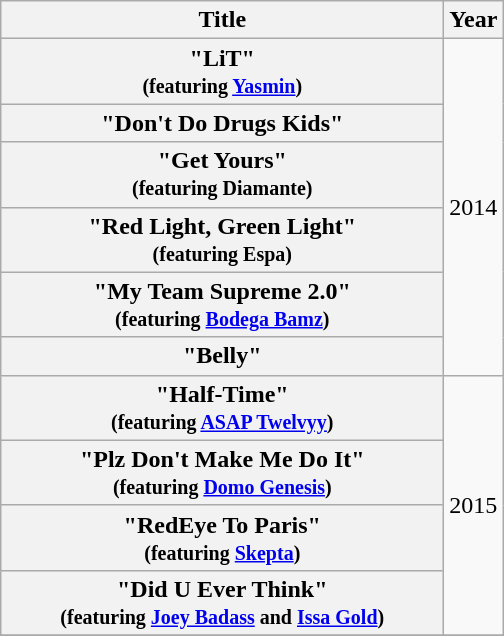<table class="wikitable plainrowheaders" style="text-align:center;" border="1">
<tr>
<th scope="col" style="width:18em;">Title</th>
<th scope="col">Year</th>
</tr>
<tr>
<th scope="row">"LiT"<br><small>(featuring <a href='#'>Yasmin</a>)</small></th>
<td rowspan="6">2014</td>
</tr>
<tr>
<th scope="row">"Don't Do Drugs Kids"</th>
</tr>
<tr>
<th scope="row">"Get Yours"<br><small>(featuring Diamante)</small></th>
</tr>
<tr>
<th scope="row">"Red Light, Green Light"<br><small>(featuring Espa)</small></th>
</tr>
<tr>
<th scope="row">"My Team Supreme 2.0"<br><small>(featuring <a href='#'>Bodega Bamz</a>)</small></th>
</tr>
<tr>
<th scope="row">"Belly"</th>
</tr>
<tr>
<th scope="row">"Half-Time"<br><small>(featuring <a href='#'>ASAP Twelvyy</a>)</small></th>
<td rowspan="4">2015</td>
</tr>
<tr>
<th scope="row">"Plz Don't Make Me Do It"<br><small>(featuring <a href='#'>Domo Genesis</a>)</small></th>
</tr>
<tr>
<th scope="row">"RedEye To Paris"<br><small>(featuring <a href='#'>Skepta</a>)</small></th>
</tr>
<tr>
<th scope="row">"Did U Ever Think"<br><small>(featuring <a href='#'>Joey Badass</a> and <a href='#'>Issa Gold</a>)</small></th>
</tr>
<tr>
</tr>
</table>
